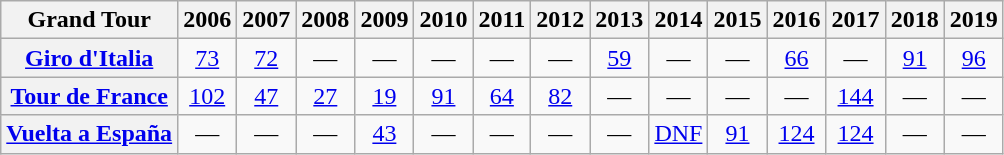<table class="wikitable plainrowheaders">
<tr>
<th scope="col">Grand Tour</th>
<th scope="col">2006</th>
<th scope="col">2007</th>
<th scope="col">2008</th>
<th scope="col">2009</th>
<th scope="col">2010</th>
<th scope="col">2011</th>
<th scope="col">2012</th>
<th scope="col">2013</th>
<th scope="col">2014</th>
<th scope="col">2015</th>
<th scope="col">2016</th>
<th scope="col">2017</th>
<th scope="col">2018</th>
<th scope="col">2019</th>
</tr>
<tr style="text-align:center;">
<th scope="row"> <a href='#'>Giro d'Italia</a></th>
<td><a href='#'>73</a></td>
<td><a href='#'>72</a></td>
<td>—</td>
<td>—</td>
<td>—</td>
<td>—</td>
<td>—</td>
<td><a href='#'>59</a></td>
<td>—</td>
<td>—</td>
<td><a href='#'>66</a></td>
<td>—</td>
<td><a href='#'>91</a></td>
<td><a href='#'>96</a></td>
</tr>
<tr style="text-align:center;">
<th scope="row"> <a href='#'>Tour de France</a></th>
<td><a href='#'>102</a></td>
<td><a href='#'>47</a></td>
<td><a href='#'>27</a></td>
<td><a href='#'>19</a></td>
<td><a href='#'>91</a></td>
<td><a href='#'>64</a></td>
<td><a href='#'>82</a></td>
<td>—</td>
<td>—</td>
<td>—</td>
<td>—</td>
<td><a href='#'>144</a></td>
<td>—</td>
<td>—</td>
</tr>
<tr style="text-align:center;">
<th scope="row"> <a href='#'>Vuelta a España</a></th>
<td>—</td>
<td>—</td>
<td>—</td>
<td><a href='#'>43</a></td>
<td>—</td>
<td>—</td>
<td>—</td>
<td>—</td>
<td><a href='#'>DNF</a></td>
<td><a href='#'>91</a></td>
<td><a href='#'>124</a></td>
<td><a href='#'>124</a></td>
<td>—</td>
<td>—</td>
</tr>
</table>
